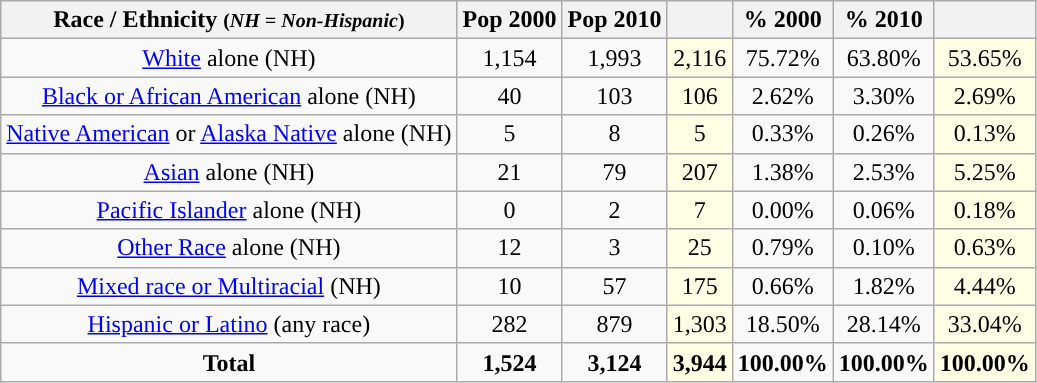<table class="wikitable" style="text-align:center;">
<tr>
<th>Race / Ethnicity <small>(<em>NH = Non-Hispanic</em>)</small></th>
<th>Pop 2000</th>
<th>Pop 2010</th>
<th></th>
<th>% 2000</th>
<th>% 2010</th>
<th></th>
</tr>
<tr>
<td><a href='#'>White</a> alone (NH)</td>
<td>1,154</td>
<td>1,993</td>
<td style='background: #ffffe6;'>2,116</td>
<td>75.72%</td>
<td>63.80%</td>
<td style='background: #ffffe6;'>53.65%</td>
</tr>
<tr>
<td><a href='#'>Black or African American</a> alone (NH)</td>
<td>40</td>
<td>103</td>
<td style='background: #ffffe6;'>106</td>
<td>2.62%</td>
<td>3.30%</td>
<td style='background: #ffffe6;'>2.69%</td>
</tr>
<tr>
<td><a href='#'>Native American</a> or <a href='#'>Alaska Native</a> alone (NH)</td>
<td>5</td>
<td>8</td>
<td style='background: #ffffe6;'>5</td>
<td>0.33%</td>
<td>0.26%</td>
<td style='background: #ffffe6;'>0.13%</td>
</tr>
<tr>
<td><a href='#'>Asian</a> alone (NH)</td>
<td>21</td>
<td>79</td>
<td style='background: #ffffe6;'>207</td>
<td>1.38%</td>
<td>2.53%</td>
<td style='background: #ffffe6;'>5.25%</td>
</tr>
<tr>
<td><a href='#'>Pacific Islander</a> alone (NH)</td>
<td>0</td>
<td>2</td>
<td style='background: #ffffe6;'>7</td>
<td>0.00%</td>
<td>0.06%</td>
<td style='background: #ffffe6;'>0.18%</td>
</tr>
<tr>
<td><a href='#'>Other Race</a> alone (NH)</td>
<td>12</td>
<td>3</td>
<td style='background: #ffffe6;'>25</td>
<td>0.79%</td>
<td>0.10%</td>
<td style='background: #ffffe6;'>0.63%</td>
</tr>
<tr>
<td><a href='#'>Mixed race or Multiracial</a> (NH)</td>
<td>10</td>
<td>57</td>
<td style='background: #ffffe6;'>175</td>
<td>0.66%</td>
<td>1.82%</td>
<td style='background: #ffffe6;'>4.44%</td>
</tr>
<tr>
<td><a href='#'>Hispanic or Latino</a> (any race)</td>
<td>282</td>
<td>879</td>
<td style='background: #ffffe6;'>1,303</td>
<td>18.50%</td>
<td>28.14%</td>
<td style='background: #ffffe6;'>33.04%</td>
</tr>
<tr>
<td><strong>Total</strong></td>
<td><strong>1,524</strong></td>
<td><strong>3,124</strong></td>
<td style='background: #ffffe6;'><strong>3,944</strong></td>
<td><strong>100.00%</strong></td>
<td><strong>100.00%</strong></td>
<td style='background: #ffffe6;'><strong>100.00%</strong></td>
</tr>
</table>
